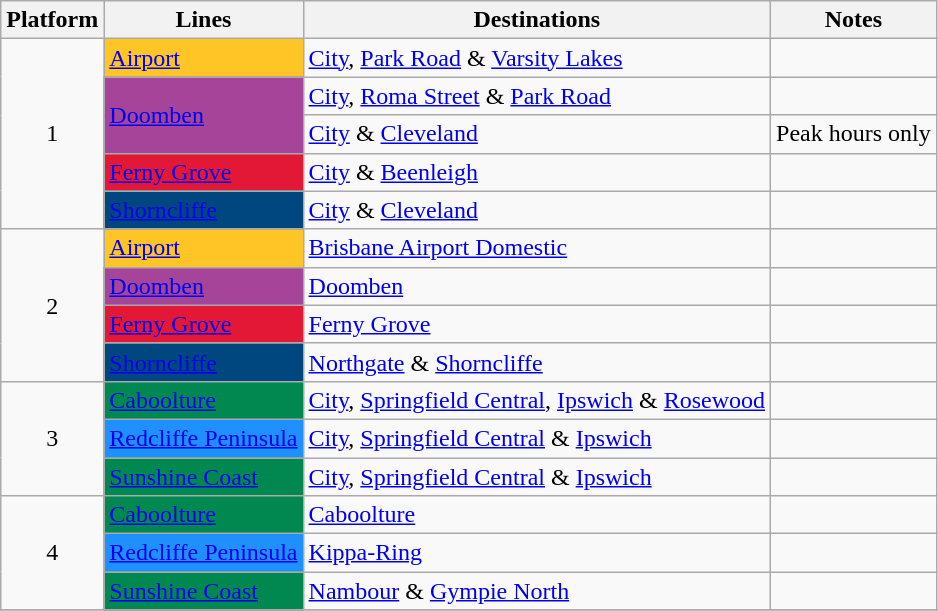<table class="wikitable" style="float: none; margin: 0.5em; ">
<tr>
<th>Platform</th>
<th>Lines</th>
<th>Destinations</th>
<th>Notes</th>
</tr>
<tr>
<td rowspan="5" style="text-align:center;">1</td>
<td style=background:#FFC425><a href='#'><span>Airport</span></a></td>
<td><a href='#'>City</a>, <a href='#'>Park Road</a> & <a href='#'>Varsity Lakes</a></td>
<td></td>
</tr>
<tr>
<td rowspan="2" style=background:#A54499><a href='#'><span>Doomben</span></a></td>
<td><a href='#'>City</a>, <a href='#'>Roma Street</a> & <a href='#'>Park Road</a></td>
<td></td>
</tr>
<tr>
<td><a href='#'>City</a> & <a href='#'>Cleveland</a></td>
<td>Peak hours only</td>
</tr>
<tr>
<td style=background:#E31836><a href='#'><span>Ferny Grove</span></a></td>
<td><a href='#'>City</a> & <a href='#'>Beenleigh</a></td>
<td></td>
</tr>
<tr>
<td style=background:#00467f><a href='#'><span>Shorncliffe</span></a></td>
<td><a href='#'>City</a> & <a href='#'>Cleveland</a></td>
<td></td>
</tr>
<tr>
<td rowspan="4" style="text-align:center;">2</td>
<td style=background:#FFC425><a href='#'><span>Airport</span></a></td>
<td><a href='#'>Brisbane Airport Domestic</a></td>
<td></td>
</tr>
<tr>
<td style=background:#A54499><a href='#'><span>Doomben</span></a></td>
<td><a href='#'>Doomben</a></td>
<td></td>
</tr>
<tr>
<td style=background:#E31836><a href='#'><span>Ferny Grove</span></a></td>
<td><a href='#'>Ferny Grove</a></td>
<td></td>
</tr>
<tr>
<td style=background:#00467f><a href='#'><span>Shorncliffe</span></a></td>
<td><a href='#'>Northgate</a> & <a href='#'>Shorncliffe</a></td>
<td></td>
</tr>
<tr>
<td rowspan="3" style="text-align:center;">3</td>
<td style=background:#008851><a href='#'><span>Caboolture</span></a></td>
<td><a href='#'>City</a>, <a href='#'>Springfield Central</a>, <a href='#'>Ipswich</a> & <a href='#'>Rosewood</a></td>
<td></td>
</tr>
<tr>
<td style=background:#1e90ff><a href='#'><span>Redcliffe Peninsula</span></a></td>
<td><a href='#'>City</a>, <a href='#'>Springfield Central</a> & <a href='#'>Ipswich</a></td>
<td></td>
</tr>
<tr>
<td style=background:#008851><a href='#'><span>Sunshine Coast</span></a></td>
<td><a href='#'>City</a>, <a href='#'>Springfield Central</a> & <a href='#'>Ipswich</a></td>
<td></td>
</tr>
<tr>
<td rowspan="3" style="text-align:center;">4</td>
<td style=background:#008851><a href='#'><span>Caboolture</span></a></td>
<td><a href='#'>Caboolture</a></td>
<td></td>
</tr>
<tr>
<td style=background:#1e90ff><a href='#'><span>Redcliffe Peninsula</span></a></td>
<td><a href='#'>Kippa-Ring</a></td>
<td></td>
</tr>
<tr>
<td style=background:#008851><a href='#'><span>Sunshine Coast</span></a></td>
<td><a href='#'>Nambour</a> & <a href='#'>Gympie North</a></td>
<td></td>
</tr>
<tr>
</tr>
</table>
